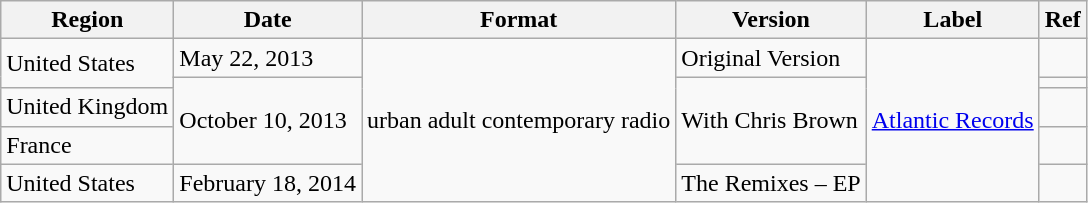<table class="wikitable">
<tr>
<th>Region</th>
<th>Date</th>
<th>Format</th>
<th>Version</th>
<th>Label</th>
<th>Ref</th>
</tr>
<tr>
<td rowspan=2>United States</td>
<td>May 22, 2013</td>
<td rowspan=5>urban adult contemporary radio</td>
<td>Original Version</td>
<td rowspan=5><a href='#'>Atlantic Records</a></td>
<td></td>
</tr>
<tr>
<td rowspan=3>October 10, 2013</td>
<td rowspan=3>With Chris Brown</td>
<td></td>
</tr>
<tr>
<td>United Kingdom</td>
<td></td>
</tr>
<tr>
<td>France</td>
<td></td>
</tr>
<tr>
<td>United States</td>
<td>February 18, 2014</td>
<td>The Remixes – EP</td>
<td></td>
</tr>
</table>
